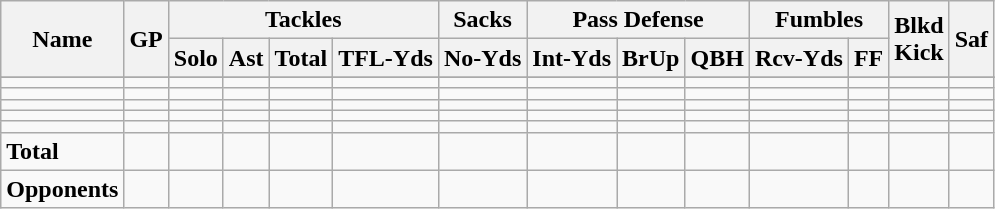<table class="wikitable" style="white-space:nowrap;">
<tr>
<th rowspan="2">Name</th>
<th rowspan="2">GP</th>
<th colspan="4">Tackles</th>
<th>Sacks</th>
<th colspan="3">Pass Defense</th>
<th colspan="2">Fumbles</th>
<th rowspan="2">Blkd<br>Kick</th>
<th rowspan="2">Saf</th>
</tr>
<tr>
<th>Solo</th>
<th>Ast</th>
<th>Total</th>
<th>TFL-Yds</th>
<th>No-Yds</th>
<th>Int-Yds</th>
<th>BrUp</th>
<th>QBH</th>
<th>Rcv-Yds</th>
<th>FF</th>
</tr>
<tr>
</tr>
<tr>
<td></td>
<td></td>
<td></td>
<td></td>
<td></td>
<td></td>
<td></td>
<td></td>
<td></td>
<td></td>
<td></td>
<td></td>
<td></td>
<td></td>
</tr>
<tr>
<td></td>
<td></td>
<td></td>
<td></td>
<td></td>
<td></td>
<td></td>
<td></td>
<td></td>
<td></td>
<td></td>
<td></td>
<td></td>
<td></td>
</tr>
<tr>
<td></td>
<td></td>
<td></td>
<td></td>
<td></td>
<td></td>
<td></td>
<td></td>
<td></td>
<td></td>
<td></td>
<td></td>
<td></td>
<td></td>
</tr>
<tr>
<td></td>
<td></td>
<td></td>
<td></td>
<td></td>
<td></td>
<td></td>
<td></td>
<td></td>
<td></td>
<td></td>
<td></td>
<td></td>
<td></td>
</tr>
<tr>
<td></td>
<td></td>
<td></td>
<td></td>
<td></td>
<td></td>
<td></td>
<td></td>
<td></td>
<td></td>
<td></td>
<td></td>
<td></td>
<td></td>
</tr>
<tr>
<td><strong>Total</strong></td>
<td></td>
<td></td>
<td></td>
<td></td>
<td></td>
<td></td>
<td></td>
<td></td>
<td></td>
<td></td>
<td></td>
<td></td>
<td></td>
</tr>
<tr>
<td><strong>Opponents</strong></td>
<td></td>
<td></td>
<td></td>
<td></td>
<td></td>
<td></td>
<td></td>
<td></td>
<td></td>
<td></td>
<td></td>
<td></td>
<td></td>
</tr>
</table>
